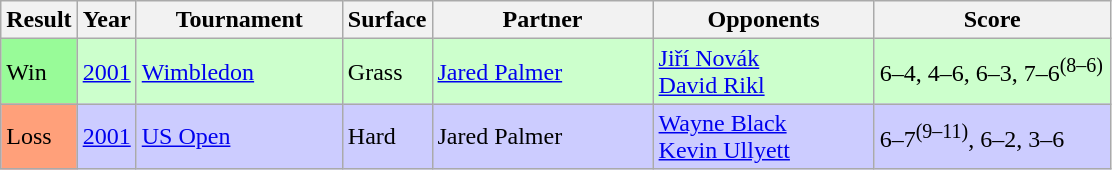<table class="sortable wikitable">
<tr>
<th style="width:40px">Result</th>
<th style="width:30px">Year</th>
<th style="width:130px">Tournament</th>
<th style="width:50px">Surface</th>
<th style="width:140px">Partner</th>
<th style="width:140px">Opponents</th>
<th style="width:150px" class="unsortable">Score</th>
</tr>
<tr style="background:#ccffcc;">
<td style="background:#98fb98;">Win</td>
<td><a href='#'>2001</a></td>
<td><a href='#'>Wimbledon</a></td>
<td>Grass</td>
<td> <a href='#'>Jared Palmer</a></td>
<td> <a href='#'>Jiří Novák</a> <br>  <a href='#'>David Rikl</a></td>
<td>6–4, 4–6, 6–3, 7–6<sup>(8–6)</sup></td>
</tr>
<tr style="background:#ccccff;">
<td style="background:#ffa07a;">Loss</td>
<td><a href='#'>2001</a></td>
<td><a href='#'>US Open</a></td>
<td>Hard</td>
<td> Jared Palmer</td>
<td> <a href='#'>Wayne Black</a> <br>  <a href='#'>Kevin Ullyett</a></td>
<td>6–7<sup>(9–11)</sup>, 6–2, 3–6</td>
</tr>
</table>
